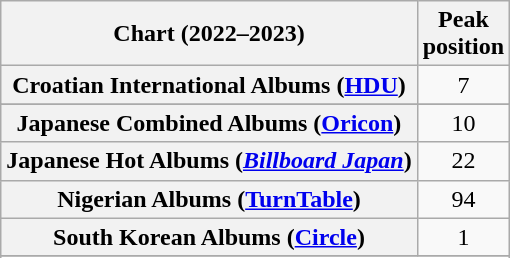<table class="wikitable sortable plainrowheaders" style="text-align:center">
<tr>
<th scope="col">Chart (2022–2023)</th>
<th scope="col">Peak<br>position</th>
</tr>
<tr>
<th scope="row">Croatian International Albums (<a href='#'>HDU</a>)</th>
<td>7</td>
</tr>
<tr>
</tr>
<tr>
</tr>
<tr>
</tr>
<tr>
<th scope="row">Japanese Combined Albums (<a href='#'>Oricon</a>)</th>
<td>10</td>
</tr>
<tr>
<th scope="row">Japanese Hot Albums (<em><a href='#'>Billboard Japan</a></em>)</th>
<td>22</td>
</tr>
<tr>
<th scope="row">Nigerian Albums (<a href='#'>TurnTable</a>)</th>
<td>94</td>
</tr>
<tr>
<th scope="row">South Korean Albums (<a href='#'>Circle</a>)</th>
<td>1</td>
</tr>
<tr>
</tr>
<tr>
</tr>
<tr>
</tr>
</table>
